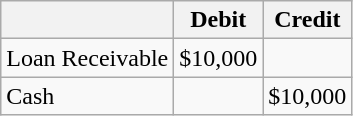<table class="wikitable">
<tr>
<th></th>
<th>Debit</th>
<th>Credit</th>
</tr>
<tr>
<td>Loan Receivable</td>
<td>$10,000</td>
<td></td>
</tr>
<tr>
<td>Cash</td>
<td></td>
<td>$10,000</td>
</tr>
</table>
